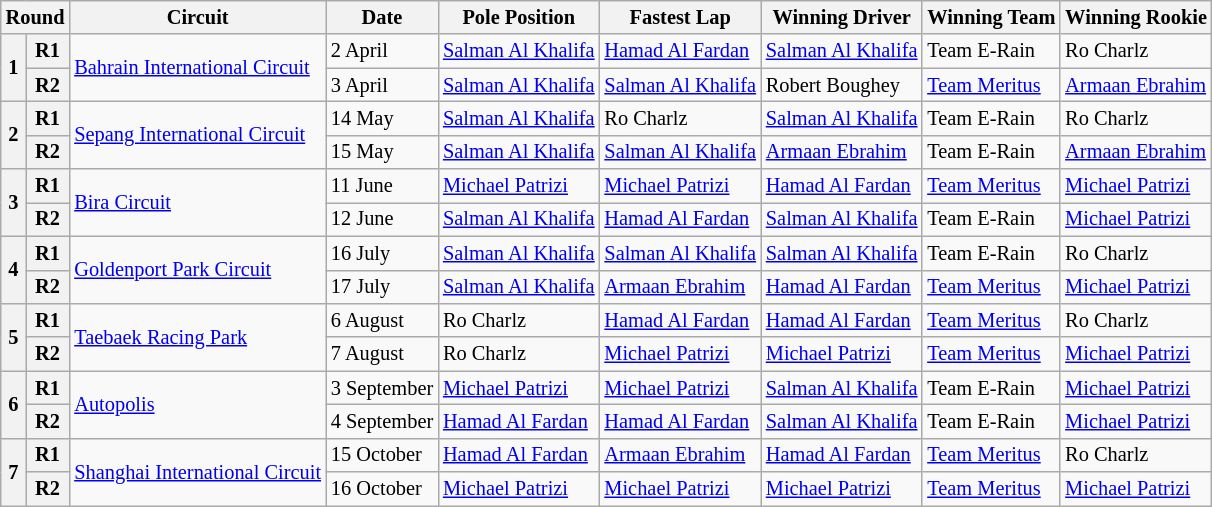<table class="wikitable" style="font-size: 85%">
<tr>
<th colspan=2>Round</th>
<th>Circuit</th>
<th>Date</th>
<th>Pole Position</th>
<th>Fastest Lap</th>
<th>Winning Driver</th>
<th>Winning Team</th>
<th>Winning Rookie</th>
</tr>
<tr>
<th rowspan=2>1</th>
<th>R1</th>
<td rowspan=2> <a href='#'>Bahrain International Circuit</a></td>
<td>2 April</td>
<td> <a href='#'>Salman Al Khalifa</a></td>
<td> <a href='#'>Hamad Al Fardan</a></td>
<td> <a href='#'>Salman Al Khalifa</a></td>
<td> Team E-Rain</td>
<td> Ro Charlz</td>
</tr>
<tr>
<th>R2</th>
<td>3 April</td>
<td> <a href='#'>Salman Al Khalifa</a></td>
<td> <a href='#'>Salman Al Khalifa</a></td>
<td> Robert Boughey</td>
<td nowrap> <a href='#'>Team Meritus</a></td>
<td nowrap> <a href='#'>Armaan Ebrahim</a></td>
</tr>
<tr>
<th rowspan=2>2</th>
<th>R1</th>
<td rowspan=2> <a href='#'>Sepang International Circuit</a></td>
<td>14 May</td>
<td> <a href='#'>Salman Al Khalifa</a></td>
<td> Ro Charlz</td>
<td> <a href='#'>Salman Al Khalifa</a></td>
<td> Team E-Rain</td>
<td> Ro Charlz</td>
</tr>
<tr>
<th>R2</th>
<td>15 May</td>
<td> <a href='#'>Salman Al Khalifa</a></td>
<td> <a href='#'>Salman Al Khalifa</a></td>
<td> <a href='#'>Armaan Ebrahim</a></td>
<td> Team E-Rain</td>
<td> <a href='#'>Armaan Ebrahim</a></td>
</tr>
<tr>
<th rowspan=2>3</th>
<th>R1</th>
<td rowspan=2> <a href='#'>Bira Circuit</a></td>
<td>11 June</td>
<td> <a href='#'>Michael Patrizi</a></td>
<td> <a href='#'>Michael Patrizi</a></td>
<td> <a href='#'>Hamad Al Fardan</a></td>
<td> <a href='#'>Team Meritus</a></td>
<td> <a href='#'>Michael Patrizi</a></td>
</tr>
<tr>
<th>R2</th>
<td>12 June</td>
<td> <a href='#'>Salman Al Khalifa</a></td>
<td> <a href='#'>Hamad Al Fardan</a></td>
<td> <a href='#'>Salman Al Khalifa</a></td>
<td> Team E-Rain</td>
<td> <a href='#'>Michael Patrizi</a></td>
</tr>
<tr>
<th rowspan=2>4</th>
<th>R1</th>
<td rowspan=2> <a href='#'>Goldenport Park Circuit</a></td>
<td>16 July</td>
<td nowrap> <a href='#'>Salman Al Khalifa</a></td>
<td nowrap> <a href='#'>Salman Al Khalifa</a></td>
<td nowrap> <a href='#'>Salman Al Khalifa</a></td>
<td nowrap> Team E-Rain</td>
<td> Ro Charlz</td>
</tr>
<tr>
<th>R2</th>
<td>17 July</td>
<td> <a href='#'>Salman Al Khalifa</a></td>
<td> <a href='#'>Armaan Ebrahim</a></td>
<td> <a href='#'>Hamad Al Fardan</a></td>
<td> <a href='#'>Team Meritus</a></td>
<td> <a href='#'>Michael Patrizi</a></td>
</tr>
<tr>
<th rowspan=2>5</th>
<th>R1</th>
<td rowspan=2> <a href='#'>Taebaek Racing Park</a></td>
<td>6 August</td>
<td> Ro Charlz</td>
<td> <a href='#'>Hamad Al Fardan</a></td>
<td> <a href='#'>Hamad Al Fardan</a></td>
<td> <a href='#'>Team Meritus</a></td>
<td> Ro Charlz</td>
</tr>
<tr>
<th>R2</th>
<td>7 August</td>
<td> Ro Charlz</td>
<td> <a href='#'>Michael Patrizi</a></td>
<td> <a href='#'>Michael Patrizi</a></td>
<td> <a href='#'>Team Meritus</a></td>
<td> <a href='#'>Michael Patrizi</a></td>
</tr>
<tr>
<th rowspan=2>6</th>
<th>R1</th>
<td rowspan=2> <a href='#'>Autopolis</a></td>
<td>3 September</td>
<td> <a href='#'>Michael Patrizi</a></td>
<td> <a href='#'>Michael Patrizi</a></td>
<td> <a href='#'>Salman Al Khalifa</a></td>
<td> Team E-Rain</td>
<td> <a href='#'>Michael Patrizi</a></td>
</tr>
<tr>
<th>R2</th>
<td nowrap>4 September</td>
<td> <a href='#'>Hamad Al Fardan</a></td>
<td> <a href='#'>Hamad Al Fardan</a></td>
<td> <a href='#'>Salman Al Khalifa</a></td>
<td> Team E-Rain</td>
<td> <a href='#'>Michael Patrizi</a></td>
</tr>
<tr>
<th rowspan=2>7</th>
<th>R1</th>
<td rowspan=2 nowrap> <a href='#'>Shanghai International Circuit</a></td>
<td>15 October</td>
<td> <a href='#'>Hamad Al Fardan</a></td>
<td> <a href='#'>Armaan Ebrahim</a></td>
<td nowrap> <a href='#'>Hamad Al Fardan</a></td>
<td> <a href='#'>Team Meritus</a></td>
<td> Ro Charlz</td>
</tr>
<tr>
<th>R2</th>
<td>16 October</td>
<td> <a href='#'>Michael Patrizi</a></td>
<td> <a href='#'>Michael Patrizi</a></td>
<td> <a href='#'>Michael Patrizi</a></td>
<td> <a href='#'>Team Meritus</a></td>
<td> <a href='#'>Michael Patrizi</a></td>
</tr>
</table>
